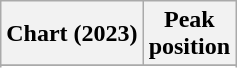<table class="wikitable sortable plainrowheaders">
<tr>
<th scope="col">Chart (2023)</th>
<th scope="col">Peak<br>position</th>
</tr>
<tr>
</tr>
<tr>
</tr>
</table>
